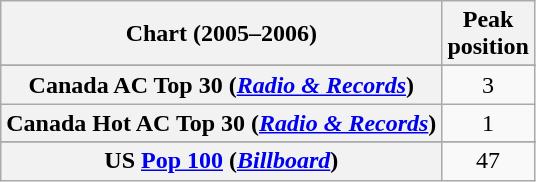<table class="wikitable sortable plainrowheaders" style="text-align:center">
<tr>
<th scope="col">Chart (2005–2006)</th>
<th scope="col">Peak<br> position</th>
</tr>
<tr>
</tr>
<tr>
<th scope="row">Canada AC Top 30 (<em><a href='#'>Radio & Records</a></em>)</th>
<td>3</td>
</tr>
<tr>
<th scope="row">Canada Hot AC Top 30 (<em><a href='#'>Radio & Records</a></em>)</th>
<td>1</td>
</tr>
<tr>
</tr>
<tr>
</tr>
<tr>
</tr>
<tr>
</tr>
<tr>
</tr>
<tr>
<th scope="row">US <a href='#'>Pop 100</a> (<em><a href='#'>Billboard</a></em>)</th>
<td>47</td>
</tr>
</table>
